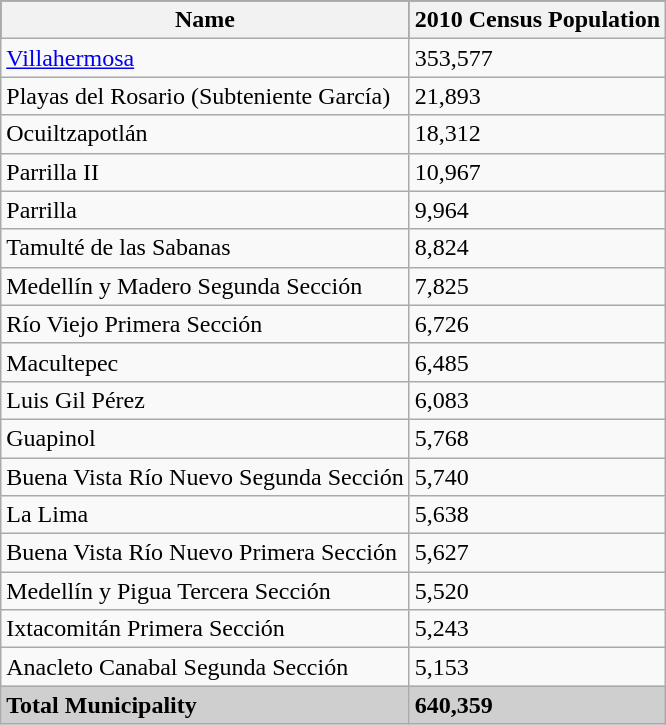<table class="wikitable">
<tr style="background:#000000; color:black;">
<th><strong>Name</strong></th>
<th><strong>2010 Census Population</strong></th>
</tr>
<tr>
<td><a href='#'>Villahermosa</a></td>
<td>353,577</td>
</tr>
<tr>
<td>Playas del Rosario (Subteniente García)</td>
<td>21,893</td>
</tr>
<tr>
<td>Ocuiltzapotlán</td>
<td>18,312</td>
</tr>
<tr>
<td>Parrilla II</td>
<td>10,967</td>
</tr>
<tr>
<td>Parrilla</td>
<td>9,964</td>
</tr>
<tr>
<td>Tamulté de las Sabanas</td>
<td>8,824</td>
</tr>
<tr>
<td>Medellín y Madero Segunda Sección</td>
<td>7,825</td>
</tr>
<tr>
<td>Río Viejo Primera Sección</td>
<td>6,726</td>
</tr>
<tr>
<td>Macultepec</td>
<td>6,485</td>
</tr>
<tr>
<td>Luis Gil Pérez</td>
<td>6,083</td>
</tr>
<tr>
<td>Guapinol</td>
<td>5,768</td>
</tr>
<tr>
<td>Buena Vista Río Nuevo Segunda Sección</td>
<td>5,740</td>
</tr>
<tr>
<td>La Lima</td>
<td>5,638</td>
</tr>
<tr>
<td>Buena Vista Río Nuevo Primera Sección</td>
<td>5,627</td>
</tr>
<tr>
<td>Medellín y Pigua Tercera Sección</td>
<td>5,520</td>
</tr>
<tr>
<td>Ixtacomitán Primera Sección</td>
<td>5,243</td>
</tr>
<tr>
<td>Anacleto Canabal Segunda Sección</td>
<td>5,153</td>
</tr>
<tr style="background:#CFCFCF;">
<td><strong>Total Municipality</strong></td>
<td><strong>640,359</strong></td>
</tr>
</table>
